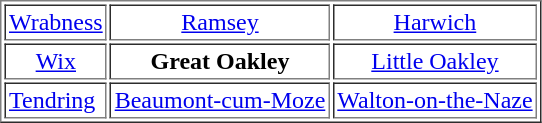<table border=1 cellspacing=2 cellpadding=2>
<tr>
<td><a href='#'>Wrabness</a></td>
<td align=center><a href='#'>Ramsey</a></td>
<td align=center><a href='#'>Harwich</a></td>
</tr>
<tr>
<td align=center><a href='#'>Wix</a></td>
<td align=center><strong>Great Oakley</strong></td>
<td align=center><a href='#'>Little Oakley</a></td>
</tr>
<tr>
<td><a href='#'>Tendring</a></td>
<td><a href='#'>Beaumont-cum-Moze</a></td>
<td><a href='#'>Walton-on-the-Naze</a></td>
</tr>
</table>
